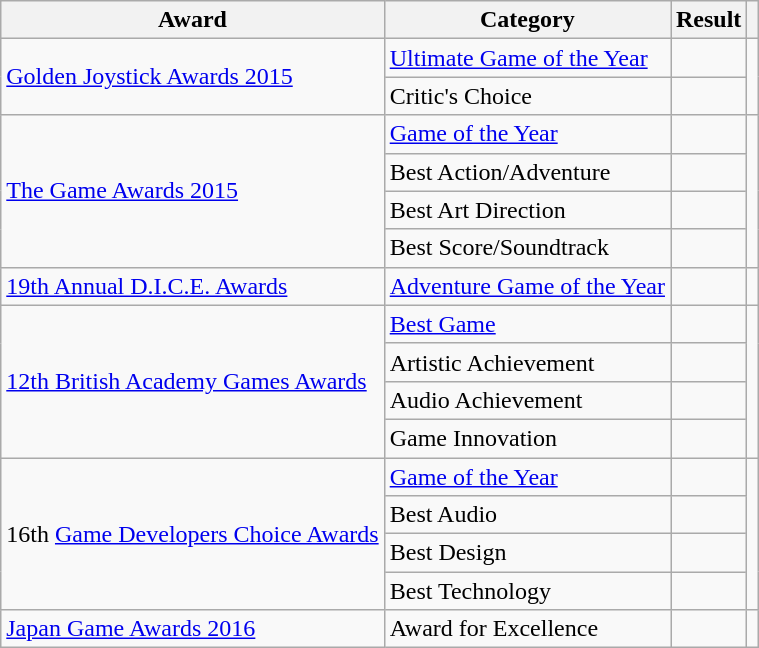<table class="wikitable sortable">
<tr>
<th>Award</th>
<th>Category</th>
<th>Result</th>
<th></th>
</tr>
<tr>
<td rowspan="2"><a href='#'>Golden Joystick Awards 2015</a></td>
<td><a href='#'>Ultimate Game of the Year</a></td>
<td></td>
<td rowspan="2" style="text-align:center;"></td>
</tr>
<tr>
<td>Critic's Choice</td>
<td></td>
</tr>
<tr>
<td rowspan="4"><a href='#'>The Game Awards 2015</a></td>
<td><a href='#'>Game of the Year</a></td>
<td></td>
<td rowspan="4"  style="text-align:center;"></td>
</tr>
<tr>
<td>Best Action/Adventure</td>
<td></td>
</tr>
<tr>
<td>Best Art Direction</td>
<td></td>
</tr>
<tr>
<td>Best Score/Soundtrack</td>
<td></td>
</tr>
<tr>
<td><a href='#'>19th Annual D.I.C.E. Awards</a></td>
<td><a href='#'>Adventure Game of the Year</a></td>
<td></td>
<td align="center"></td>
</tr>
<tr>
<td rowspan="4"><a href='#'>12th British Academy Games Awards</a></td>
<td><a href='#'>Best Game</a></td>
<td></td>
<td rowspan="4"  style="text-align:center;"></td>
</tr>
<tr>
<td>Artistic Achievement</td>
<td></td>
</tr>
<tr>
<td>Audio Achievement</td>
<td></td>
</tr>
<tr>
<td>Game Innovation</td>
<td></td>
</tr>
<tr>
<td rowspan="4">16th <a href='#'>Game Developers Choice Awards</a></td>
<td><a href='#'>Game of the Year</a></td>
<td></td>
<td rowspan="4"  style="text-align:center;"></td>
</tr>
<tr>
<td>Best Audio</td>
<td></td>
</tr>
<tr>
<td>Best Design</td>
<td></td>
</tr>
<tr>
<td>Best Technology</td>
<td></td>
</tr>
<tr>
<td><a href='#'>Japan Game Awards 2016</a></td>
<td>Award for Excellence</td>
<td></td>
<td align="center"></td>
</tr>
</table>
